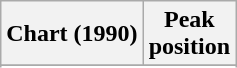<table class="wikitable sortable">
<tr>
<th align"left">Chart (1990)</th>
<th align="center">Peak<br>position</th>
</tr>
<tr>
</tr>
<tr>
</tr>
</table>
